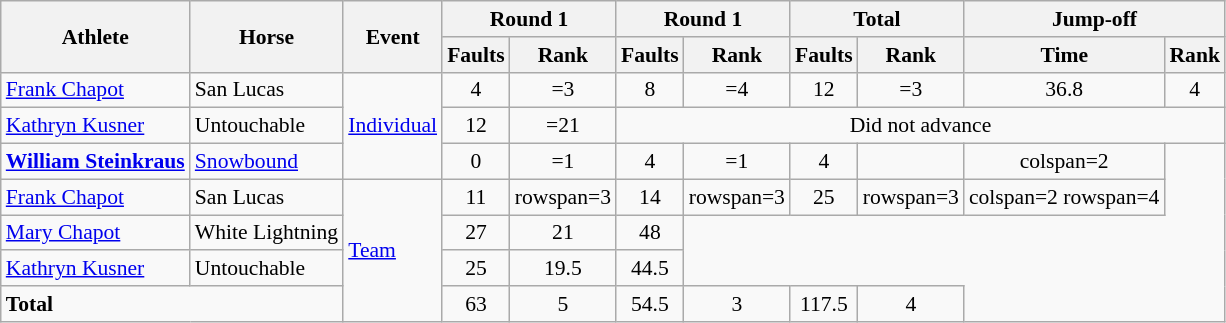<table class=wikitable style=font-size:90%;text-align:center>
<tr>
<th rowspan=2>Athlete</th>
<th rowspan=2>Horse</th>
<th rowspan=2>Event</th>
<th colspan=2>Round 1</th>
<th colspan=2>Round 1</th>
<th colspan=2>Total</th>
<th colspan=2>Jump-off</th>
</tr>
<tr style=font=size:95%>
<th>Faults</th>
<th>Rank</th>
<th>Faults</th>
<th>Rank</th>
<th>Faults</th>
<th>Rank</th>
<th>Time</th>
<th>Rank</th>
</tr>
<tr>
<td align=left><a href='#'>Frank Chapot</a></td>
<td align=left>San Lucas</td>
<td align=left rowspan=3><a href='#'>Individual</a></td>
<td>4</td>
<td>=3</td>
<td>8</td>
<td>=4</td>
<td>12</td>
<td>=3</td>
<td>36.8</td>
<td>4</td>
</tr>
<tr>
<td align=left><a href='#'>Kathryn Kusner</a></td>
<td align=left>Untouchable</td>
<td>12</td>
<td>=21</td>
<td colspan=6>Did not advance</td>
</tr>
<tr>
<td align=left><strong><a href='#'>William Steinkraus</a></strong></td>
<td align=left><a href='#'>Snowbound</a></td>
<td>0</td>
<td>=1</td>
<td>4</td>
<td>=1</td>
<td>4</td>
<td></td>
<td>colspan=2 </td>
</tr>
<tr>
<td align=left><a href='#'>Frank Chapot</a></td>
<td align=left>San Lucas</td>
<td align=left rowspan=4><a href='#'>Team</a></td>
<td>11</td>
<td>rowspan=3 </td>
<td>14</td>
<td>rowspan=3 </td>
<td>25</td>
<td>rowspan=3 </td>
<td>colspan=2 rowspan=4 </td>
</tr>
<tr>
<td align=left><a href='#'>Mary Chapot</a></td>
<td align=left>White Lightning</td>
<td>27</td>
<td>21</td>
<td>48</td>
</tr>
<tr>
<td align=left><a href='#'>Kathryn Kusner</a></td>
<td align=left>Untouchable</td>
<td>25</td>
<td>19.5</td>
<td>44.5</td>
</tr>
<tr>
<td align=left colspan=2><strong>Total</strong></td>
<td>63</td>
<td>5</td>
<td>54.5</td>
<td>3</td>
<td>117.5</td>
<td>4</td>
</tr>
</table>
